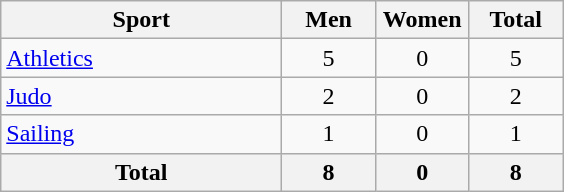<table class="wikitable sortable" style="text-align:center;">
<tr>
<th width=180>Sport</th>
<th width=55>Men</th>
<th width=55>Women</th>
<th width=55>Total</th>
</tr>
<tr>
<td align=left><a href='#'>Athletics</a></td>
<td>5</td>
<td>0</td>
<td>5</td>
</tr>
<tr>
<td align=left><a href='#'>Judo</a></td>
<td>2</td>
<td>0</td>
<td>2</td>
</tr>
<tr>
<td align=left><a href='#'>Sailing</a></td>
<td>1</td>
<td>0</td>
<td>1</td>
</tr>
<tr>
<th>Total</th>
<th>8</th>
<th>0</th>
<th>8</th>
</tr>
</table>
